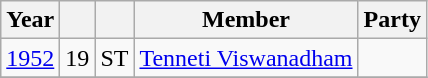<table class="wikitable sortable">
<tr>
<th>Year</th>
<th></th>
<th></th>
<th>Member</th>
<th colspan="2">Party</th>
</tr>
<tr>
<td><a href='#'>1952</a></td>
<td>19</td>
<td>ST</td>
<td><a href='#'>Tenneti Viswanadham</a></td>
<td></td>
</tr>
<tr>
</tr>
</table>
